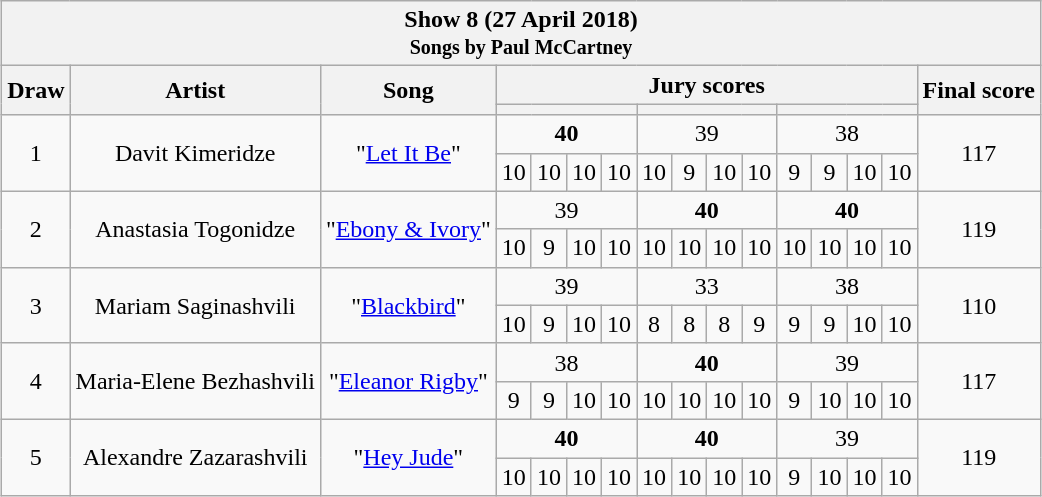<table class="sortable wikitable" style="text-align:center;margin:1em auto 1em auto">
<tr>
<th colspan="16">Show 8 (27 April 2018)<br><small>Songs by Paul McCartney</small></th>
</tr>
<tr>
<th rowspan="2" scope="col">Draw</th>
<th rowspan="2" scope="col">Artist</th>
<th rowspan="2" scope="col">Song</th>
<th colspan="12" scope="col">Jury scores</th>
<th rowspan="2" scope="col">Final score</th>
</tr>
<tr>
<th colspan="4" class="unsortable" scope="col"><small></small></th>
<th colspan="4" class="unsortable" scope="col"><small></small></th>
<th colspan="4" class="unsortable" scope="col"><small></small></th>
</tr>
<tr>
<td rowspan="2">1</td>
<td rowspan="2">Davit Kimeridze</td>
<td rowspan="2">"<a href='#'>Let It Be</a>"</td>
<td colspan="4"><strong>40</strong></td>
<td colspan="4">39</td>
<td colspan="4">38</td>
<td rowspan="2">117</td>
</tr>
<tr>
<td>10</td>
<td>10</td>
<td>10</td>
<td>10</td>
<td>10</td>
<td>9</td>
<td>10</td>
<td>10</td>
<td>9</td>
<td>9</td>
<td>10</td>
<td>10</td>
</tr>
<tr>
<td rowspan="2">2</td>
<td rowspan="2">Anastasia Togonidze</td>
<td rowspan="2">"<a href='#'>Ebony & Ivory</a>"</td>
<td colspan="4">39</td>
<td colspan="4"><strong>40</strong></td>
<td colspan="4"><strong>40</strong></td>
<td rowspan="2">119</td>
</tr>
<tr>
<td>10</td>
<td>9</td>
<td>10</td>
<td>10</td>
<td>10</td>
<td>10</td>
<td>10</td>
<td>10</td>
<td>10</td>
<td>10</td>
<td>10</td>
<td>10</td>
</tr>
<tr>
<td rowspan="2">3</td>
<td rowspan="2">Mariam Saginashvili</td>
<td rowspan="2">"<a href='#'>Blackbird</a>"</td>
<td colspan="4">39</td>
<td colspan="4">33</td>
<td colspan="4">38</td>
<td rowspan="2">110</td>
</tr>
<tr>
<td>10</td>
<td>9</td>
<td>10</td>
<td>10</td>
<td>8</td>
<td>8</td>
<td>8</td>
<td>9</td>
<td>9</td>
<td>9</td>
<td>10</td>
<td>10</td>
</tr>
<tr>
<td rowspan="2">4</td>
<td rowspan="2">Maria-Elene Bezhashvili</td>
<td rowspan="2">"<a href='#'>Eleanor Rigby</a>"</td>
<td colspan="4">38</td>
<td colspan="4"><strong>40</strong></td>
<td colspan="4">39</td>
<td rowspan="2">117</td>
</tr>
<tr>
<td>9</td>
<td>9</td>
<td>10</td>
<td>10</td>
<td>10</td>
<td>10</td>
<td>10</td>
<td>10</td>
<td>9</td>
<td>10</td>
<td>10</td>
<td>10</td>
</tr>
<tr>
<td rowspan="2">5</td>
<td rowspan="2">Alexandre Zazarashvili</td>
<td rowspan="2">"<a href='#'>Hey Jude</a>"</td>
<td colspan="4"><strong>40</strong></td>
<td colspan="4"><strong>40</strong></td>
<td colspan="4">39</td>
<td rowspan="2">119</td>
</tr>
<tr>
<td>10</td>
<td>10</td>
<td>10</td>
<td>10</td>
<td>10</td>
<td>10</td>
<td>10</td>
<td>10</td>
<td>9</td>
<td>10</td>
<td>10</td>
<td>10</td>
</tr>
</table>
